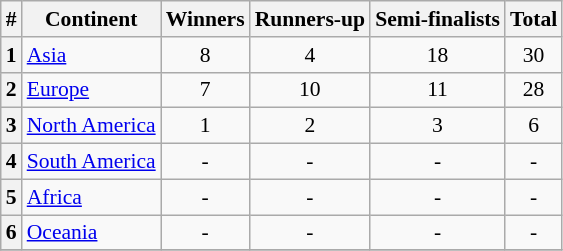<table class="wikitable sortable plainrowheaders" style="font-size:90%; text-align:center; width:;">
<tr>
<th>#</th>
<th>Continent</th>
<th>Winners</th>
<th>Runners-up</th>
<th>Semi-finalists</th>
<th>Total</th>
</tr>
<tr>
<th>1</th>
<td align=left><a href='#'>Asia</a></td>
<td>8</td>
<td>4</td>
<td>18</td>
<td>30</td>
</tr>
<tr>
<th>2</th>
<td align=left><a href='#'>Europe</a></td>
<td>7</td>
<td>10</td>
<td>11</td>
<td>28</td>
</tr>
<tr>
<th>3</th>
<td align=left><a href='#'>North America</a></td>
<td>1</td>
<td>2</td>
<td>3</td>
<td>6</td>
</tr>
<tr>
<th>4</th>
<td align=left><a href='#'>South America</a></td>
<td>-</td>
<td>-</td>
<td>-</td>
<td>-</td>
</tr>
<tr>
<th>5</th>
<td align=left><a href='#'>Africa</a></td>
<td>-</td>
<td>-</td>
<td>-</td>
<td>-</td>
</tr>
<tr>
<th>6</th>
<td align=left><a href='#'>Oceania</a></td>
<td>-</td>
<td>-</td>
<td>-</td>
<td>-</td>
</tr>
<tr>
</tr>
</table>
